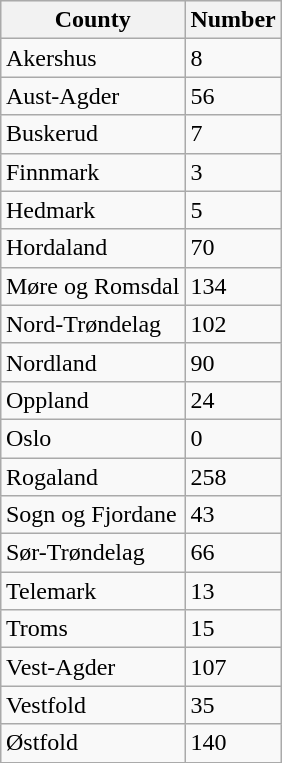<table class="sortable wikitable" align="right">
<tr bgcolor="#f0f0f0">
<th>County</th>
<th>Number</th>
</tr>
<tr>
<td>Akershus</td>
<td>8</td>
</tr>
<tr>
<td>Aust-Agder</td>
<td>56</td>
</tr>
<tr>
<td>Buskerud</td>
<td>7</td>
</tr>
<tr>
<td>Finnmark</td>
<td>3</td>
</tr>
<tr>
<td>Hedmark</td>
<td>5</td>
</tr>
<tr>
<td>Hordaland</td>
<td>70</td>
</tr>
<tr>
<td>Møre og Romsdal</td>
<td>134</td>
</tr>
<tr>
<td>Nord-Trøndelag</td>
<td>102</td>
</tr>
<tr>
<td>Nordland</td>
<td>90</td>
</tr>
<tr>
<td>Oppland</td>
<td>24</td>
</tr>
<tr>
<td>Oslo</td>
<td>0</td>
</tr>
<tr>
<td>Rogaland</td>
<td>258</td>
</tr>
<tr>
<td>Sogn og Fjordane</td>
<td>43</td>
</tr>
<tr>
<td>Sør-Trøndelag</td>
<td>66</td>
</tr>
<tr>
<td>Telemark</td>
<td>13</td>
</tr>
<tr>
<td>Troms</td>
<td>15</td>
</tr>
<tr>
<td>Vest-Agder</td>
<td>107</td>
</tr>
<tr>
<td>Vestfold</td>
<td>35</td>
</tr>
<tr>
<td>Østfold</td>
<td>140<br></td>
</tr>
</table>
